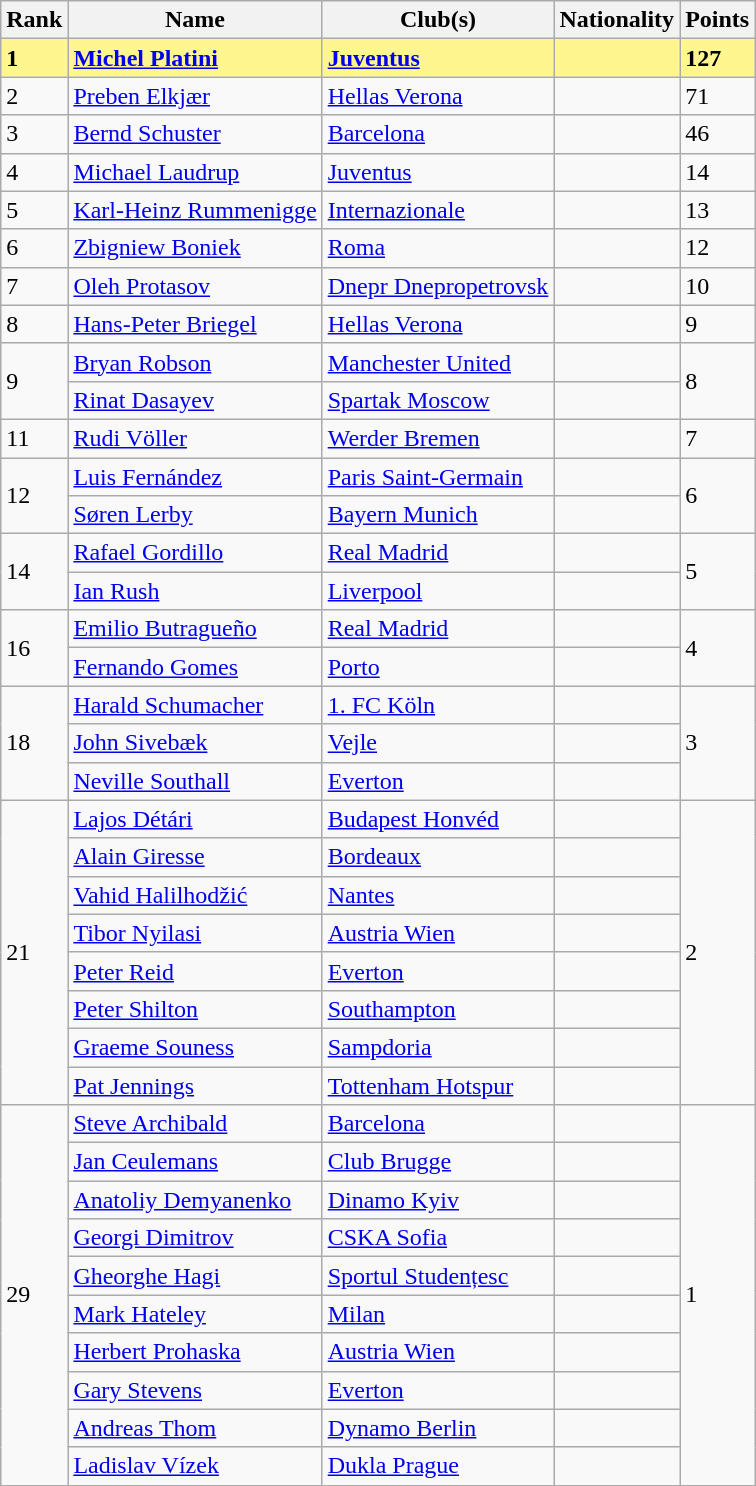<table class="wikitable">
<tr>
<th>Rank</th>
<th>Name</th>
<th>Club(s)</th>
<th>Nationality</th>
<th>Points</th>
</tr>
<tr style="background-color: #FFF68F; font-weight: bold;">
<td>1</td>
<td><a href='#'>Michel Platini</a></td>
<td> <a href='#'>Juventus</a></td>
<td></td>
<td>127</td>
</tr>
<tr>
<td>2</td>
<td><a href='#'>Preben Elkjær</a></td>
<td> <a href='#'>Hellas Verona</a></td>
<td></td>
<td>71</td>
</tr>
<tr>
<td>3</td>
<td><a href='#'>Bernd Schuster</a></td>
<td> <a href='#'>Barcelona</a></td>
<td></td>
<td>46</td>
</tr>
<tr>
<td>4</td>
<td><a href='#'>Michael Laudrup</a></td>
<td> <a href='#'>Juventus</a></td>
<td></td>
<td>14</td>
</tr>
<tr>
<td>5</td>
<td><a href='#'>Karl-Heinz Rummenigge</a></td>
<td> <a href='#'>Internazionale</a></td>
<td></td>
<td>13</td>
</tr>
<tr>
<td>6</td>
<td><a href='#'>Zbigniew Boniek</a></td>
<td> <a href='#'>Roma</a></td>
<td></td>
<td>12</td>
</tr>
<tr>
<td>7</td>
<td><a href='#'>Oleh Protasov</a></td>
<td> <a href='#'>Dnepr Dnepropetrovsk</a></td>
<td></td>
<td>10</td>
</tr>
<tr>
<td>8</td>
<td><a href='#'>Hans-Peter Briegel</a></td>
<td> <a href='#'>Hellas Verona</a></td>
<td></td>
<td>9</td>
</tr>
<tr>
<td rowspan="2">9</td>
<td><a href='#'>Bryan Robson</a></td>
<td> <a href='#'>Manchester United</a></td>
<td></td>
<td rowspan="2">8</td>
</tr>
<tr>
<td><a href='#'>Rinat Dasayev</a></td>
<td> <a href='#'>Spartak Moscow</a></td>
<td></td>
</tr>
<tr>
<td>11</td>
<td><a href='#'>Rudi Völler</a></td>
<td> <a href='#'>Werder Bremen</a></td>
<td></td>
<td>7</td>
</tr>
<tr>
<td rowspan="2">12</td>
<td><a href='#'>Luis Fernández</a></td>
<td> <a href='#'>Paris Saint-Germain</a></td>
<td></td>
<td rowspan="2">6</td>
</tr>
<tr>
<td><a href='#'>Søren Lerby</a></td>
<td> <a href='#'>Bayern Munich</a></td>
<td></td>
</tr>
<tr>
<td rowspan="2">14</td>
<td><a href='#'>Rafael Gordillo</a></td>
<td> <a href='#'>Real Madrid</a></td>
<td></td>
<td rowspan="2">5</td>
</tr>
<tr>
<td><a href='#'>Ian Rush</a></td>
<td> <a href='#'>Liverpool</a></td>
<td></td>
</tr>
<tr>
<td rowspan="2">16</td>
<td><a href='#'>Emilio Butragueño</a></td>
<td> <a href='#'>Real Madrid</a></td>
<td></td>
<td rowspan="2">4</td>
</tr>
<tr>
<td><a href='#'>Fernando Gomes</a></td>
<td> <a href='#'>Porto</a></td>
<td></td>
</tr>
<tr>
<td rowspan="3">18</td>
<td><a href='#'>Harald Schumacher</a></td>
<td> <a href='#'>1. FC Köln</a></td>
<td></td>
<td rowspan="3">3</td>
</tr>
<tr>
<td><a href='#'>John Sivebæk</a></td>
<td>  <a href='#'>Vejle</a></td>
<td></td>
</tr>
<tr>
<td><a href='#'>Neville Southall</a></td>
<td> <a href='#'>Everton</a></td>
<td></td>
</tr>
<tr>
<td rowspan="8">21</td>
<td><a href='#'>Lajos Détári</a></td>
<td> <a href='#'>Budapest Honvéd</a></td>
<td></td>
<td rowspan="8">2</td>
</tr>
<tr>
<td><a href='#'>Alain Giresse</a></td>
<td> <a href='#'>Bordeaux</a></td>
<td></td>
</tr>
<tr>
<td><a href='#'>Vahid Halilhodžić</a></td>
<td> <a href='#'>Nantes</a></td>
<td></td>
</tr>
<tr>
<td><a href='#'>Tibor Nyilasi</a></td>
<td> <a href='#'>Austria Wien</a></td>
<td></td>
</tr>
<tr>
<td><a href='#'>Peter Reid</a></td>
<td> <a href='#'>Everton</a></td>
<td></td>
</tr>
<tr>
<td><a href='#'>Peter Shilton</a></td>
<td> <a href='#'>Southampton</a></td>
<td></td>
</tr>
<tr>
<td><a href='#'>Graeme Souness</a></td>
<td> <a href='#'>Sampdoria</a></td>
<td></td>
</tr>
<tr>
<td><a href='#'>Pat Jennings</a></td>
<td> <a href='#'>Tottenham Hotspur</a></td>
<td></td>
</tr>
<tr>
<td rowspan="10">29</td>
<td><a href='#'>Steve Archibald</a></td>
<td> <a href='#'>Barcelona</a></td>
<td></td>
<td rowspan="10">1</td>
</tr>
<tr>
<td><a href='#'>Jan Ceulemans</a></td>
<td> <a href='#'>Club Brugge</a></td>
<td></td>
</tr>
<tr>
<td><a href='#'>Anatoliy Demyanenko</a></td>
<td> <a href='#'>Dinamo Kyiv</a></td>
<td></td>
</tr>
<tr>
<td><a href='#'>Georgi Dimitrov</a></td>
<td> <a href='#'>CSKA Sofia</a></td>
<td></td>
</tr>
<tr>
<td><a href='#'>Gheorghe Hagi</a></td>
<td> <a href='#'>Sportul Studențesc</a></td>
<td></td>
</tr>
<tr>
<td><a href='#'>Mark Hateley</a></td>
<td> <a href='#'>Milan</a></td>
<td></td>
</tr>
<tr>
<td><a href='#'>Herbert Prohaska</a></td>
<td> <a href='#'>Austria Wien</a></td>
<td></td>
</tr>
<tr>
<td><a href='#'>Gary Stevens</a></td>
<td> <a href='#'>Everton</a></td>
<td></td>
</tr>
<tr>
<td><a href='#'>Andreas Thom</a></td>
<td> <a href='#'>Dynamo Berlin</a></td>
<td></td>
</tr>
<tr>
<td><a href='#'>Ladislav Vízek</a></td>
<td> <a href='#'>Dukla Prague</a></td>
<td></td>
</tr>
</table>
